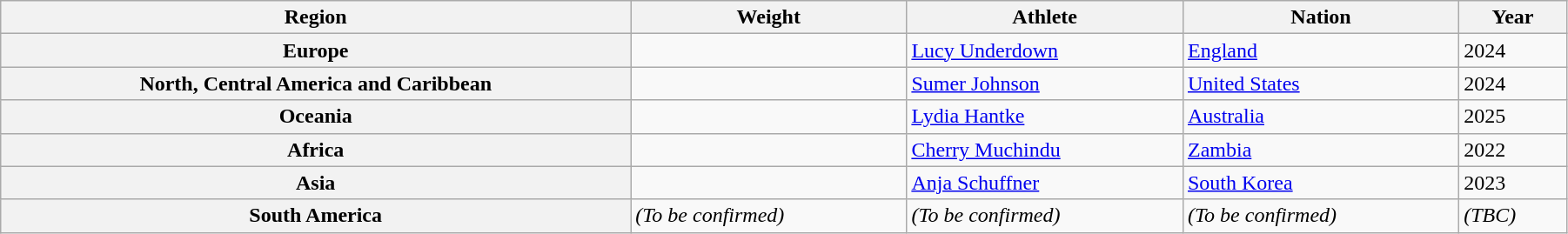<table class="wikitable sortable" style="display: inline-table;width: 95%;">
<tr>
<th>Region</th>
<th>Weight</th>
<th>Athlete</th>
<th>Nation</th>
<th>Year</th>
</tr>
<tr>
<th>Europe</th>
<td></td>
<td><a href='#'>Lucy Underdown</a></td>
<td> <a href='#'>England</a></td>
<td>2024</td>
</tr>
<tr>
<th>North, Central America and Caribbean</th>
<td></td>
<td><a href='#'>Sumer Johnson</a></td>
<td> <a href='#'>United States</a></td>
<td>2024</td>
</tr>
<tr>
<th>Oceania</th>
<td></td>
<td><a href='#'>Lydia Hantke</a></td>
<td> <a href='#'>Australia</a></td>
<td>2025</td>
</tr>
<tr>
<th>Africa</th>
<td></td>
<td><a href='#'>Cherry Muchindu</a></td>
<td> <a href='#'>Zambia</a></td>
<td>2022</td>
</tr>
<tr>
<th>Asia</th>
<td></td>
<td><a href='#'>Anja Schuffner</a></td>
<td> <a href='#'>South Korea</a></td>
<td>2023</td>
</tr>
<tr>
<th>South America</th>
<td><em>(To be confirmed)</em></td>
<td><em>(To be confirmed)</em></td>
<td><em>(To be confirmed)</em></td>
<td><em>(TBC)</em></td>
</tr>
</table>
